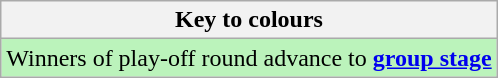<table class="wikitable">
<tr>
<th>Key to colours</th>
</tr>
<tr bgcolor=#BBF3BB>
<td>Winners of play-off round advance to <strong><a href='#'>group stage</a></strong></td>
</tr>
</table>
